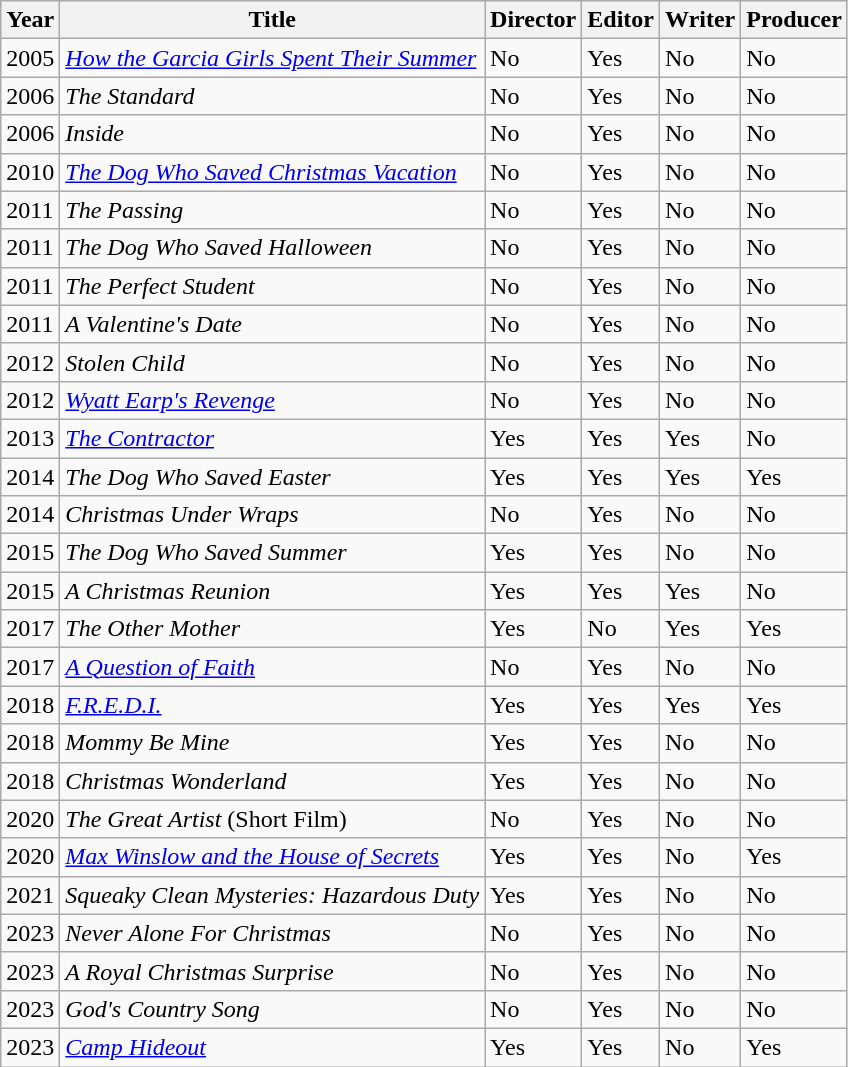<table class="wikitable sortable">
<tr>
<th>Year</th>
<th>Title</th>
<th>Director</th>
<th>Editor</th>
<th>Writer</th>
<th>Producer</th>
</tr>
<tr>
<td>2005</td>
<td><em><a href='#'>How the Garcia Girls Spent Their Summer</a></em></td>
<td>No</td>
<td>Yes</td>
<td>No</td>
<td>No</td>
</tr>
<tr>
<td>2006</td>
<td><em>The Standard</em></td>
<td>No</td>
<td>Yes</td>
<td>No</td>
<td>No</td>
</tr>
<tr>
<td>2006</td>
<td><em>Inside</em></td>
<td>No</td>
<td>Yes</td>
<td>No</td>
<td>No</td>
</tr>
<tr>
<td>2010</td>
<td><em><a href='#'>The Dog Who Saved Christmas Vacation</a></em></td>
<td>No</td>
<td>Yes</td>
<td>No</td>
<td>No</td>
</tr>
<tr>
<td>2011</td>
<td><em>The Passing</em></td>
<td>No</td>
<td>Yes</td>
<td>No</td>
<td>No</td>
</tr>
<tr>
<td>2011</td>
<td><em>The Dog Who Saved Halloween</em></td>
<td>No</td>
<td>Yes</td>
<td>No</td>
<td>No</td>
</tr>
<tr>
<td>2011</td>
<td><em>The Perfect Student</em></td>
<td>No</td>
<td>Yes</td>
<td>No</td>
<td>No</td>
</tr>
<tr>
<td>2011</td>
<td><em>A Valentine's Date</em></td>
<td>No</td>
<td>Yes</td>
<td>No</td>
<td>No</td>
</tr>
<tr>
<td>2012</td>
<td><em>Stolen Child</em></td>
<td>No</td>
<td>Yes</td>
<td>No</td>
<td>No</td>
</tr>
<tr>
<td>2012</td>
<td><em><a href='#'>Wyatt Earp's Revenge</a></em></td>
<td>No</td>
<td>Yes</td>
<td>No</td>
<td>No</td>
</tr>
<tr>
<td>2013</td>
<td><em><a href='#'>The Contractor</a></em></td>
<td>Yes</td>
<td>Yes</td>
<td>Yes</td>
<td>No</td>
</tr>
<tr>
<td>2014</td>
<td><em>The Dog Who Saved Easter</em></td>
<td>Yes</td>
<td>Yes</td>
<td>Yes</td>
<td>Yes</td>
</tr>
<tr>
<td>2014</td>
<td><em>Christmas Under Wraps</em></td>
<td>No</td>
<td>Yes</td>
<td>No</td>
<td>No</td>
</tr>
<tr>
<td>2015</td>
<td><em>The Dog Who Saved Summer</em></td>
<td>Yes</td>
<td>Yes</td>
<td>No</td>
<td>No</td>
</tr>
<tr>
<td>2015</td>
<td><em>A Christmas Reunion</em></td>
<td>Yes</td>
<td>Yes</td>
<td>Yes</td>
<td>No</td>
</tr>
<tr>
<td>2017</td>
<td><em>The Other Mother</em></td>
<td>Yes</td>
<td>No</td>
<td>Yes</td>
<td>Yes</td>
</tr>
<tr>
<td>2017</td>
<td><em><a href='#'>A Question of Faith</a></em></td>
<td>No</td>
<td>Yes</td>
<td>No</td>
<td>No</td>
</tr>
<tr>
<td>2018</td>
<td><em><a href='#'>F.R.E.D.I.</a></em></td>
<td>Yes</td>
<td>Yes</td>
<td>Yes</td>
<td>Yes</td>
</tr>
<tr>
<td>2018</td>
<td><em>Mommy Be Mine</em></td>
<td>Yes</td>
<td>Yes</td>
<td>No</td>
<td>No</td>
</tr>
<tr>
<td>2018</td>
<td><em>Christmas Wonderland</em></td>
<td>Yes</td>
<td>Yes</td>
<td>No</td>
<td>No</td>
</tr>
<tr>
<td>2020</td>
<td><em>The Great Artist</em> (Short Film)</td>
<td>No</td>
<td>Yes</td>
<td>No</td>
<td>No</td>
</tr>
<tr>
<td>2020</td>
<td><em><a href='#'>Max Winslow and the House of Secrets</a></em></td>
<td>Yes</td>
<td>Yes</td>
<td>No</td>
<td>Yes</td>
</tr>
<tr>
<td>2021</td>
<td><em>Squeaky Clean Mysteries: Hazardous Duty</em></td>
<td>Yes</td>
<td>Yes</td>
<td>No</td>
<td>No</td>
</tr>
<tr>
<td>2023</td>
<td><em>Never Alone For Christmas</em></td>
<td>No</td>
<td>Yes</td>
<td>No</td>
<td>No</td>
</tr>
<tr>
<td>2023</td>
<td><em>A Royal Christmas Surprise</em></td>
<td>No</td>
<td>Yes</td>
<td>No</td>
<td>No</td>
</tr>
<tr>
<td>2023</td>
<td><em>God's Country Song</em></td>
<td>No</td>
<td>Yes</td>
<td>No</td>
<td>No</td>
</tr>
<tr>
<td>2023</td>
<td><em><a href='#'>Camp Hideout</a></em></td>
<td>Yes</td>
<td>Yes</td>
<td>No</td>
<td>Yes</td>
</tr>
</table>
